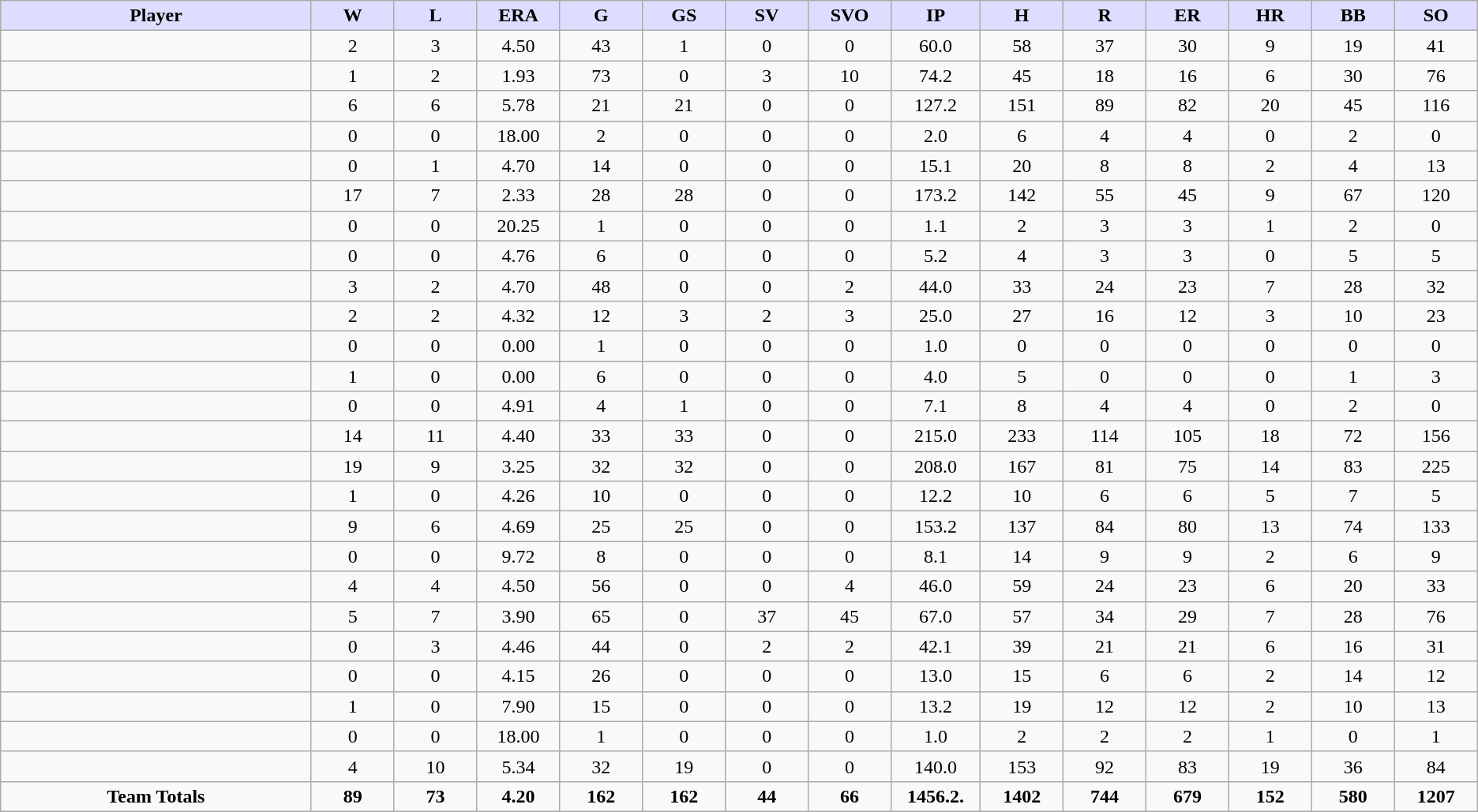<table class="wikitable sortable">
<tr>
<th style="background:#ddf; width:15%;">Player</th>
<th style="background:#ddf; width:4%;">W</th>
<th style="background:#ddf; width:4%;">L</th>
<th style="background:#ddf; width:4%;">ERA</th>
<th style="background:#ddf; width:4%;">G</th>
<th style="background:#ddf; width:4%;">GS</th>
<th style="background:#ddf; width:4%;">SV</th>
<th style="background:#ddf; width:4%;">SVO</th>
<th style="background:#ddf; width:4%;">IP</th>
<th style="background:#ddf; width:4%;">H</th>
<th style="background:#ddf; width:4%;">R</th>
<th style="background:#ddf; width:4%;">ER</th>
<th style="background:#ddf; width:4%;">HR</th>
<th style="background:#ddf; width:4%;">BB</th>
<th style="background:#ddf; width:4%;">SO</th>
</tr>
<tr style="text-align:center;">
<td></td>
<td>2</td>
<td>3</td>
<td>4.50</td>
<td>43</td>
<td>1</td>
<td>0</td>
<td>0</td>
<td>60.0</td>
<td>58</td>
<td>37</td>
<td>30</td>
<td>9</td>
<td>19</td>
<td>41</td>
</tr>
<tr style="text-align:center;">
<td></td>
<td>1</td>
<td>2</td>
<td>1.93</td>
<td>73</td>
<td>0</td>
<td>3</td>
<td>10</td>
<td>74.2</td>
<td>45</td>
<td>18</td>
<td>16</td>
<td>6</td>
<td>30</td>
<td>76</td>
</tr>
<tr style="text-align:center;">
<td></td>
<td>6</td>
<td>6</td>
<td>5.78</td>
<td>21</td>
<td>21</td>
<td>0</td>
<td>0</td>
<td>127.2</td>
<td>151</td>
<td>89</td>
<td>82</td>
<td>20</td>
<td>45</td>
<td>116</td>
</tr>
<tr style="text-align:center;">
<td></td>
<td>0</td>
<td>0</td>
<td>18.00</td>
<td>2</td>
<td>0</td>
<td>0</td>
<td>0</td>
<td>2.0</td>
<td>6</td>
<td>4</td>
<td>4</td>
<td>0</td>
<td>2</td>
<td>0</td>
</tr>
<tr style="text-align:center;">
<td></td>
<td>0</td>
<td>1</td>
<td>4.70</td>
<td>14</td>
<td>0</td>
<td>0</td>
<td>0</td>
<td>15.1</td>
<td>20</td>
<td>8</td>
<td>8</td>
<td>2</td>
<td>4</td>
<td>13</td>
</tr>
<tr style="text-align:center;">
<td></td>
<td>17</td>
<td>7</td>
<td>2.33</td>
<td>28</td>
<td>28</td>
<td>0</td>
<td>0</td>
<td>173.2</td>
<td>142</td>
<td>55</td>
<td>45</td>
<td>9</td>
<td>67</td>
<td>120</td>
</tr>
<tr style="text-align:center;">
<td></td>
<td>0</td>
<td>0</td>
<td>20.25</td>
<td>1</td>
<td>0</td>
<td>0</td>
<td>0</td>
<td>1.1</td>
<td>2</td>
<td>3</td>
<td>3</td>
<td>1</td>
<td>2</td>
<td>0</td>
</tr>
<tr style="text-align:center;">
<td></td>
<td>0</td>
<td>0</td>
<td>4.76</td>
<td>6</td>
<td>0</td>
<td>0</td>
<td>0</td>
<td>5.2</td>
<td>4</td>
<td>3</td>
<td>3</td>
<td>0</td>
<td>5</td>
<td>5</td>
</tr>
<tr style="text-align:center;">
<td></td>
<td>3</td>
<td>2</td>
<td>4.70</td>
<td>48</td>
<td>0</td>
<td>0</td>
<td>2</td>
<td>44.0</td>
<td>33</td>
<td>24</td>
<td>23</td>
<td>7</td>
<td>28</td>
<td>32</td>
</tr>
<tr style="text-align:center;">
<td></td>
<td>2</td>
<td>2</td>
<td>4.32</td>
<td>12</td>
<td>3</td>
<td>2</td>
<td>3</td>
<td>25.0</td>
<td>27</td>
<td>16</td>
<td>12</td>
<td>3</td>
<td>10</td>
<td>23</td>
</tr>
<tr style="text-align:center;">
<td></td>
<td>0</td>
<td>0</td>
<td>0.00</td>
<td>1</td>
<td>0</td>
<td>0</td>
<td>0</td>
<td>1.0</td>
<td>0</td>
<td>0</td>
<td>0</td>
<td>0</td>
<td>0</td>
<td>0</td>
</tr>
<tr style="text-align:center;">
<td></td>
<td>1</td>
<td>0</td>
<td>0.00</td>
<td>6</td>
<td>0</td>
<td>0</td>
<td>0</td>
<td>4.0</td>
<td>5</td>
<td>0</td>
<td>0</td>
<td>0</td>
<td>1</td>
<td>3</td>
</tr>
<tr style="text-align:center;">
<td></td>
<td>0</td>
<td>0</td>
<td>4.91</td>
<td>4</td>
<td>1</td>
<td>0</td>
<td>0</td>
<td>7.1</td>
<td>8</td>
<td>4</td>
<td>4</td>
<td>0</td>
<td>2</td>
<td>0</td>
</tr>
<tr style="text-align:center;">
<td></td>
<td>14</td>
<td>11</td>
<td>4.40</td>
<td>33</td>
<td>33</td>
<td>0</td>
<td>0</td>
<td>215.0</td>
<td>233</td>
<td>114</td>
<td>105</td>
<td>18</td>
<td>72</td>
<td>156</td>
</tr>
<tr style="text-align:center;">
<td></td>
<td>19</td>
<td>9</td>
<td>3.25</td>
<td>32</td>
<td>32</td>
<td>0</td>
<td>0</td>
<td>208.0</td>
<td>167</td>
<td>81</td>
<td>75</td>
<td>14</td>
<td>83</td>
<td>225</td>
</tr>
<tr style="text-align:center;">
<td></td>
<td>1</td>
<td>0</td>
<td>4.26</td>
<td>10</td>
<td>0</td>
<td>0</td>
<td>0</td>
<td>12.2</td>
<td>10</td>
<td>6</td>
<td>6</td>
<td>5</td>
<td>7</td>
<td>5</td>
</tr>
<tr style="text-align:center;">
<td></td>
<td>9</td>
<td>6</td>
<td>4.69</td>
<td>25</td>
<td>25</td>
<td>0</td>
<td>0</td>
<td>153.2</td>
<td>137</td>
<td>84</td>
<td>80</td>
<td>13</td>
<td>74</td>
<td>133</td>
</tr>
<tr style="text-align:center;">
<td></td>
<td>0</td>
<td>0</td>
<td>9.72</td>
<td>8</td>
<td>0</td>
<td>0</td>
<td>0</td>
<td>8.1</td>
<td>14</td>
<td>9</td>
<td>9</td>
<td>2</td>
<td>6</td>
<td>9</td>
</tr>
<tr style="text-align:center;">
<td></td>
<td>4</td>
<td>4</td>
<td>4.50</td>
<td>56</td>
<td>0</td>
<td>0</td>
<td>4</td>
<td>46.0</td>
<td>59</td>
<td>24</td>
<td>23</td>
<td>6</td>
<td>20</td>
<td>33</td>
</tr>
<tr style="text-align:center;">
<td></td>
<td>5</td>
<td>7</td>
<td>3.90</td>
<td>65</td>
<td>0</td>
<td>37</td>
<td>45</td>
<td>67.0</td>
<td>57</td>
<td>34</td>
<td>29</td>
<td>7</td>
<td>28</td>
<td>76</td>
</tr>
<tr style="text-align:center;">
<td></td>
<td>0</td>
<td>3</td>
<td>4.46</td>
<td>44</td>
<td>0</td>
<td>2</td>
<td>2</td>
<td>42.1</td>
<td>39</td>
<td>21</td>
<td>21</td>
<td>6</td>
<td>16</td>
<td>31</td>
</tr>
<tr style="text-align:center;">
<td></td>
<td>0</td>
<td>0</td>
<td>4.15</td>
<td>26</td>
<td>0</td>
<td>0</td>
<td>0</td>
<td>13.0</td>
<td>15</td>
<td>6</td>
<td>6</td>
<td>2</td>
<td>14</td>
<td>12</td>
</tr>
<tr style="text-align:center;">
<td></td>
<td>1</td>
<td>0</td>
<td>7.90</td>
<td>15</td>
<td>0</td>
<td>0</td>
<td>0</td>
<td>13.2</td>
<td>19</td>
<td>12</td>
<td>12</td>
<td>2</td>
<td>10</td>
<td>13</td>
</tr>
<tr style="text-align:center;">
<td></td>
<td>0</td>
<td>0</td>
<td>18.00</td>
<td>1</td>
<td>0</td>
<td>0</td>
<td>0</td>
<td>1.0</td>
<td>2</td>
<td>2</td>
<td>2</td>
<td>1</td>
<td>0</td>
<td>1</td>
</tr>
<tr style="text-align:center;">
<td></td>
<td>4</td>
<td>10</td>
<td>5.34</td>
<td>32</td>
<td>19</td>
<td>0</td>
<td>0</td>
<td>140.0</td>
<td>153</td>
<td>92</td>
<td>83</td>
<td>19</td>
<td>36</td>
<td>84</td>
</tr>
<tr style="text-align:center;">
<td><strong>Team Totals</strong></td>
<td><strong>89</strong></td>
<td><strong>73</strong></td>
<td><strong>4.20</strong></td>
<td><strong>162</strong></td>
<td><strong>162</strong></td>
<td><strong>44</strong></td>
<td><strong>66</strong></td>
<td><strong>1456.2.</strong></td>
<td><strong>1402</strong></td>
<td><strong>744</strong></td>
<td><strong>679</strong></td>
<td><strong>152</strong></td>
<td><strong>580</strong></td>
<td><strong>1207</strong></td>
</tr>
</table>
